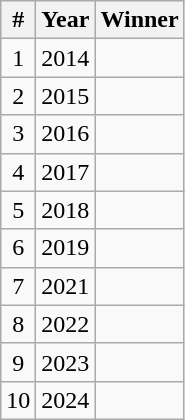<table class="sortable wikitable">
<tr>
<th>#</th>
<th>Year</th>
<th>Winner</th>
</tr>
<tr>
<td align="center">1</td>
<td>2014</td>
<td></td>
</tr>
<tr>
<td align="center">2</td>
<td>2015</td>
<td></td>
</tr>
<tr>
<td align="center">3</td>
<td>2016</td>
<td></td>
</tr>
<tr>
<td align="center">4</td>
<td>2017</td>
<td></td>
</tr>
<tr>
<td align="center">5</td>
<td>2018</td>
<td></td>
</tr>
<tr>
<td align="center">6</td>
<td>2019</td>
<td></td>
</tr>
<tr>
<td align="center">7</td>
<td>2021</td>
<td></td>
</tr>
<tr>
<td align="center">8</td>
<td>2022</td>
<td></td>
</tr>
<tr>
<td align="center">9</td>
<td>2023</td>
<td></td>
</tr>
<tr>
<td align="center">10</td>
<td>2024</td>
<td></td>
</tr>
</table>
